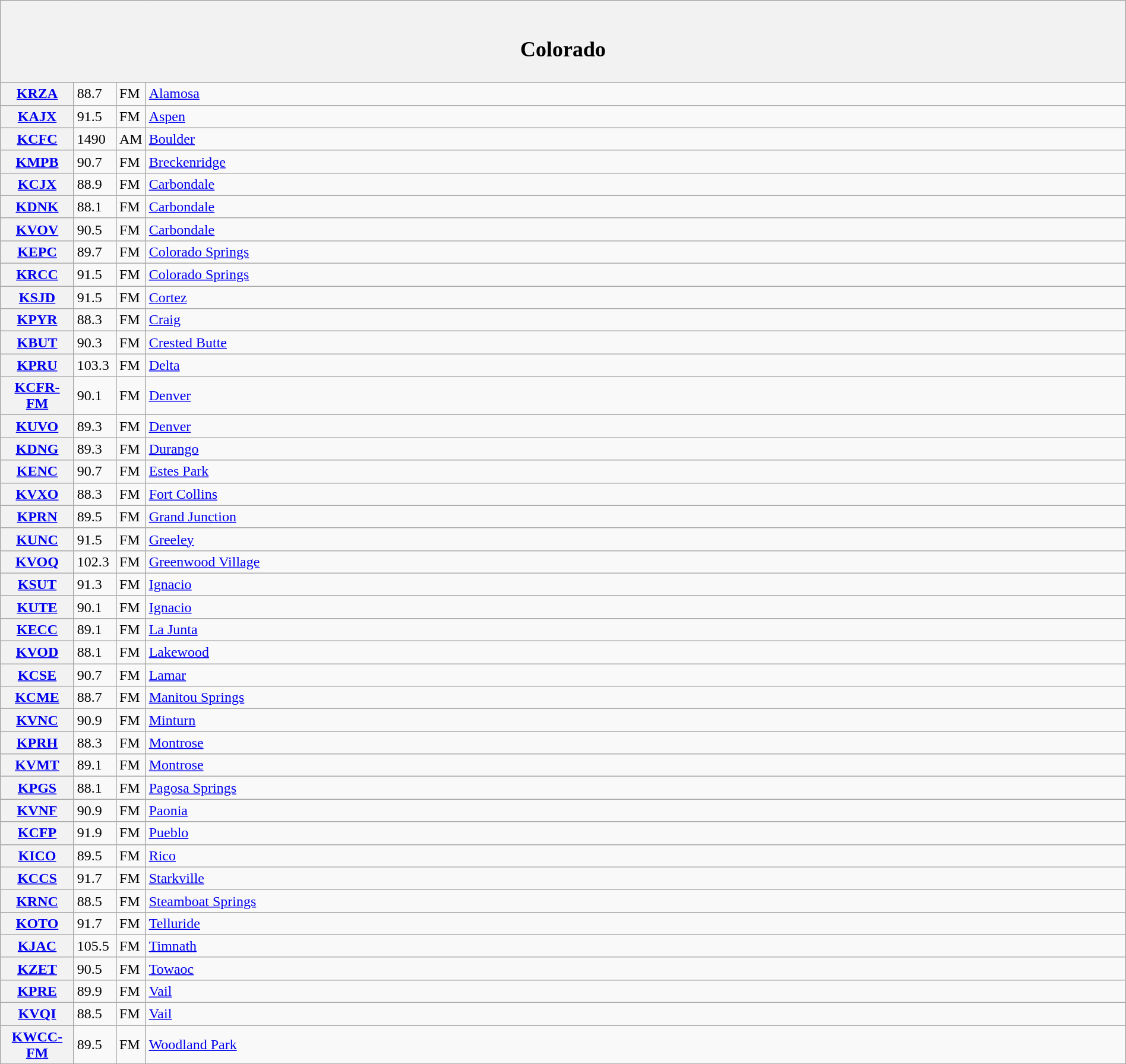<table class="wikitable mw-collapsible" style="width:100%">
<tr>
<th scope="col" colspan="4"><br><h2>Colorado</h2></th>
</tr>
<tr>
<th scope="row" style="width: 75px;"><a href='#'>KRZA</a></th>
<td style="width: 40px;">88.7</td>
<td style="width: 21px;">FM</td>
<td><a href='#'>Alamosa</a></td>
</tr>
<tr>
<th scope="row"><a href='#'>KAJX</a></th>
<td>91.5</td>
<td>FM</td>
<td><a href='#'>Aspen</a></td>
</tr>
<tr>
<th scope="row"><a href='#'>KCFC</a></th>
<td>1490</td>
<td>AM</td>
<td><a href='#'>Boulder</a></td>
</tr>
<tr>
<th scope="row"><a href='#'>KMPB</a></th>
<td>90.7</td>
<td>FM</td>
<td><a href='#'>Breckenridge</a></td>
</tr>
<tr>
<th scope="row"><a href='#'>KCJX</a></th>
<td>88.9</td>
<td>FM</td>
<td><a href='#'>Carbondale</a></td>
</tr>
<tr>
<th scope="row"><a href='#'>KDNK</a></th>
<td>88.1</td>
<td>FM</td>
<td><a href='#'>Carbondale</a></td>
</tr>
<tr>
<th scope="row"><a href='#'>KVOV</a></th>
<td>90.5</td>
<td>FM</td>
<td><a href='#'>Carbondale</a></td>
</tr>
<tr>
<th scope="row"><a href='#'>KEPC</a></th>
<td>89.7</td>
<td>FM</td>
<td><a href='#'>Colorado Springs</a></td>
</tr>
<tr>
<th scope="row"><a href='#'>KRCC</a></th>
<td>91.5</td>
<td>FM</td>
<td><a href='#'>Colorado Springs</a></td>
</tr>
<tr>
<th scope="row"><a href='#'>KSJD</a></th>
<td>91.5</td>
<td>FM</td>
<td><a href='#'>Cortez</a></td>
</tr>
<tr>
<th scope="row"><a href='#'>KPYR</a></th>
<td>88.3</td>
<td>FM</td>
<td><a href='#'>Craig</a></td>
</tr>
<tr>
<th scope="row"><a href='#'>KBUT</a></th>
<td>90.3</td>
<td>FM</td>
<td><a href='#'>Crested Butte</a></td>
</tr>
<tr>
<th scope="row"><a href='#'>KPRU</a></th>
<td>103.3</td>
<td>FM</td>
<td><a href='#'>Delta</a></td>
</tr>
<tr>
<th scope="row"><a href='#'>KCFR-FM</a></th>
<td>90.1</td>
<td>FM</td>
<td><a href='#'>Denver</a></td>
</tr>
<tr>
<th scope="row"><a href='#'>KUVO</a></th>
<td>89.3</td>
<td>FM</td>
<td><a href='#'>Denver</a></td>
</tr>
<tr>
<th scope="row"><a href='#'>KDNG</a></th>
<td>89.3</td>
<td>FM</td>
<td><a href='#'>Durango</a></td>
</tr>
<tr>
<th scope="row"><a href='#'>KENC</a></th>
<td>90.7</td>
<td>FM</td>
<td><a href='#'>Estes Park</a></td>
</tr>
<tr>
<th scope="row"><a href='#'>KVXO</a></th>
<td>88.3</td>
<td>FM</td>
<td><a href='#'>Fort Collins</a></td>
</tr>
<tr>
<th scope="row"><a href='#'>KPRN</a></th>
<td>89.5</td>
<td>FM</td>
<td><a href='#'>Grand Junction</a></td>
</tr>
<tr>
<th scope="row"><a href='#'>KUNC</a></th>
<td>91.5</td>
<td>FM</td>
<td><a href='#'>Greeley</a></td>
</tr>
<tr>
<th scope="row"><a href='#'>KVOQ</a></th>
<td>102.3</td>
<td>FM</td>
<td><a href='#'>Greenwood Village</a></td>
</tr>
<tr>
<th scope="row"><a href='#'>KSUT</a></th>
<td>91.3</td>
<td>FM</td>
<td><a href='#'>Ignacio</a></td>
</tr>
<tr>
<th scope="row"><a href='#'>KUTE</a></th>
<td>90.1</td>
<td>FM</td>
<td><a href='#'>Ignacio</a></td>
</tr>
<tr>
<th scope="row"><a href='#'>KECC</a></th>
<td>89.1</td>
<td>FM</td>
<td><a href='#'>La Junta</a></td>
</tr>
<tr>
<th scope="row"><a href='#'>KVOD</a></th>
<td>88.1</td>
<td>FM</td>
<td><a href='#'>Lakewood</a></td>
</tr>
<tr>
<th scope="row"><a href='#'>KCSE</a></th>
<td>90.7</td>
<td>FM</td>
<td><a href='#'>Lamar</a></td>
</tr>
<tr>
<th scope="row"><a href='#'>KCME</a></th>
<td>88.7</td>
<td>FM</td>
<td><a href='#'>Manitou Springs</a></td>
</tr>
<tr>
<th scope="row"><a href='#'>KVNC</a></th>
<td>90.9</td>
<td>FM</td>
<td><a href='#'>Minturn</a></td>
</tr>
<tr>
<th scope="row"><a href='#'>KPRH</a></th>
<td>88.3</td>
<td>FM</td>
<td><a href='#'>Montrose</a></td>
</tr>
<tr>
<th scope="row"><a href='#'>KVMT</a></th>
<td>89.1</td>
<td>FM</td>
<td><a href='#'>Montrose</a></td>
</tr>
<tr>
<th scope="row"><a href='#'>KPGS</a></th>
<td>88.1</td>
<td>FM</td>
<td><a href='#'>Pagosa Springs</a></td>
</tr>
<tr>
<th scope="row"><a href='#'>KVNF</a></th>
<td>90.9</td>
<td>FM</td>
<td><a href='#'>Paonia</a></td>
</tr>
<tr>
<th scope="row"><a href='#'>KCFP</a></th>
<td>91.9</td>
<td>FM</td>
<td><a href='#'>Pueblo</a></td>
</tr>
<tr>
<th scope="row"><a href='#'>KICO</a></th>
<td>89.5</td>
<td>FM</td>
<td><a href='#'>Rico</a></td>
</tr>
<tr>
<th scope="row"><a href='#'>KCCS</a></th>
<td>91.7</td>
<td>FM</td>
<td><a href='#'>Starkville</a></td>
</tr>
<tr>
<th scope="row"><a href='#'>KRNC</a></th>
<td>88.5</td>
<td>FM</td>
<td><a href='#'>Steamboat Springs</a></td>
</tr>
<tr>
<th scope="row"><a href='#'>KOTO</a></th>
<td>91.7</td>
<td>FM</td>
<td><a href='#'>Telluride</a></td>
</tr>
<tr>
<th scope="row"><a href='#'>KJAC</a></th>
<td>105.5</td>
<td>FM</td>
<td><a href='#'>Timnath</a></td>
</tr>
<tr>
<th scope="row"><a href='#'>KZET</a></th>
<td>90.5</td>
<td>FM</td>
<td><a href='#'>Towaoc</a></td>
</tr>
<tr>
<th scope="row"><a href='#'>KPRE</a></th>
<td>89.9</td>
<td>FM</td>
<td><a href='#'>Vail</a></td>
</tr>
<tr>
<th scope="row"><a href='#'>KVQI</a></th>
<td>88.5</td>
<td>FM</td>
<td><a href='#'>Vail</a></td>
</tr>
<tr>
<th scope="row"><a href='#'>KWCC-FM</a></th>
<td>89.5</td>
<td>FM</td>
<td><a href='#'>Woodland Park</a></td>
</tr>
</table>
